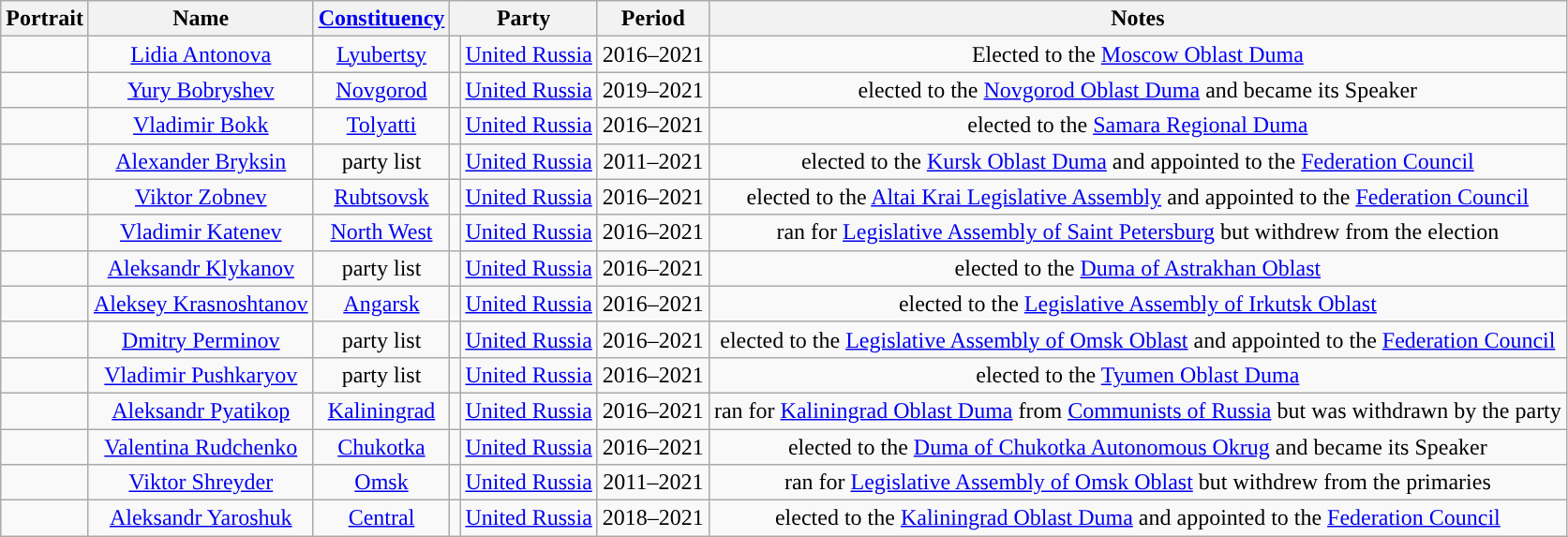<table class="wikitable sortable">
<tr>
<th>Portrait</th>
<th>Name</th>
<th><a href='#'>Constituency</a></th>
<th colspan=2>Party</th>
<th>Period</th>
<th>Notes</th>
</tr>
<tr align=center>
<td></td>
<td><a href='#'>Lidia Antonova</a></td>
<td><a href='#'>Lyubertsy</a></td>
<td style="background-color: "></td>
<td><a href='#'>United Russia</a></td>
<td>2016–2021</td>
<td>Elected to the <a href='#'>Moscow Oblast Duma</a></td>
</tr>
<tr align=center>
<td></td>
<td><a href='#'>Yury Bobryshev</a></td>
<td><a href='#'>Novgorod</a></td>
<td style="background-color: "></td>
<td><a href='#'>United Russia</a></td>
<td>2019–2021</td>
<td>elected to the <a href='#'>Novgorod Oblast Duma</a> and became its Speaker</td>
</tr>
<tr align=center>
<td></td>
<td><a href='#'>Vladimir Bokk</a></td>
<td><a href='#'>Tolyatti</a></td>
<td style="background-color: "></td>
<td><a href='#'>United Russia</a></td>
<td>2016–2021</td>
<td>elected to the <a href='#'>Samara Regional Duma</a></td>
</tr>
<tr align=center>
<td></td>
<td><a href='#'>Alexander Bryksin</a></td>
<td>party list</td>
<td style="background-color: "></td>
<td><a href='#'>United Russia</a></td>
<td>2011–2021</td>
<td>elected to the <a href='#'>Kursk Oblast Duma</a> and appointed to the <a href='#'>Federation Council</a></td>
</tr>
<tr align=center>
<td></td>
<td><a href='#'>Viktor Zobnev</a></td>
<td><a href='#'>Rubtsovsk</a></td>
<td style="background-color: "></td>
<td><a href='#'>United Russia</a></td>
<td>2016–2021</td>
<td>elected to the <a href='#'>Altai Krai Legislative Assembly</a> and appointed to the <a href='#'>Federation Council</a></td>
</tr>
<tr align=center>
<td></td>
<td><a href='#'>Vladimir Katenev</a></td>
<td><a href='#'>North West</a></td>
<td style="background-color: "></td>
<td><a href='#'>United Russia</a></td>
<td>2016–2021</td>
<td>ran for <a href='#'>Legislative Assembly of Saint Petersburg</a> but withdrew from the election</td>
</tr>
<tr align=center>
<td></td>
<td><a href='#'>Aleksandr Klykanov</a></td>
<td>party list</td>
<td style="background-color: "></td>
<td><a href='#'>United Russia</a></td>
<td>2016–2021</td>
<td>elected to the <a href='#'>Duma of Astrakhan Oblast</a></td>
</tr>
<tr align=center>
<td></td>
<td><a href='#'>Aleksey Krasnoshtanov</a></td>
<td><a href='#'>Angarsk</a></td>
<td style="background-color: "></td>
<td><a href='#'>United Russia</a></td>
<td>2016–2021</td>
<td>elected to the <a href='#'>Legislative Assembly of Irkutsk Oblast</a></td>
</tr>
<tr align=center>
<td></td>
<td><a href='#'>Dmitry Perminov</a></td>
<td>party list</td>
<td style="background-color: "></td>
<td><a href='#'>United Russia</a></td>
<td>2016–2021</td>
<td>elected to the <a href='#'>Legislative Assembly of Omsk Oblast</a> and appointed to the <a href='#'>Federation Council</a></td>
</tr>
<tr align=center>
<td></td>
<td><a href='#'>Vladimir Pushkaryov</a></td>
<td>party list</td>
<td style="background-color: "></td>
<td><a href='#'>United Russia</a></td>
<td>2016–2021</td>
<td>elected to the <a href='#'>Tyumen Oblast Duma</a></td>
</tr>
<tr align=center>
<td></td>
<td><a href='#'>Aleksandr Pyatikop</a></td>
<td><a href='#'>Kaliningrad</a></td>
<td style="background-color: "></td>
<td><a href='#'>United Russia</a></td>
<td>2016–2021</td>
<td>ran for <a href='#'>Kaliningrad Oblast Duma</a> from <a href='#'>Communists of Russia</a> but was withdrawn by the party</td>
</tr>
<tr align=center>
<td></td>
<td><a href='#'>Valentina Rudchenko</a></td>
<td><a href='#'>Chukotka</a></td>
<td style="background-color: "></td>
<td><a href='#'>United Russia</a></td>
<td>2016–2021</td>
<td>elected to the <a href='#'>Duma of Chukotka Autonomous Okrug</a> and became its Speaker</td>
</tr>
<tr align=center>
<td></td>
<td><a href='#'>Viktor Shreyder</a></td>
<td><a href='#'>Omsk</a></td>
<td style="background-color: "></td>
<td><a href='#'>United Russia</a></td>
<td>2011–2021</td>
<td>ran for <a href='#'>Legislative Assembly of Omsk Oblast</a> but withdrew from the primaries</td>
</tr>
<tr align=center>
<td></td>
<td><a href='#'>Aleksandr Yaroshuk</a></td>
<td><a href='#'>Central</a></td>
<td style="background-color: "></td>
<td><a href='#'>United Russia</a></td>
<td>2018–2021</td>
<td>elected to the <a href='#'>Kaliningrad Oblast Duma</a> and appointed to the <a href='#'>Federation Council</a></td>
</tr>
</table>
